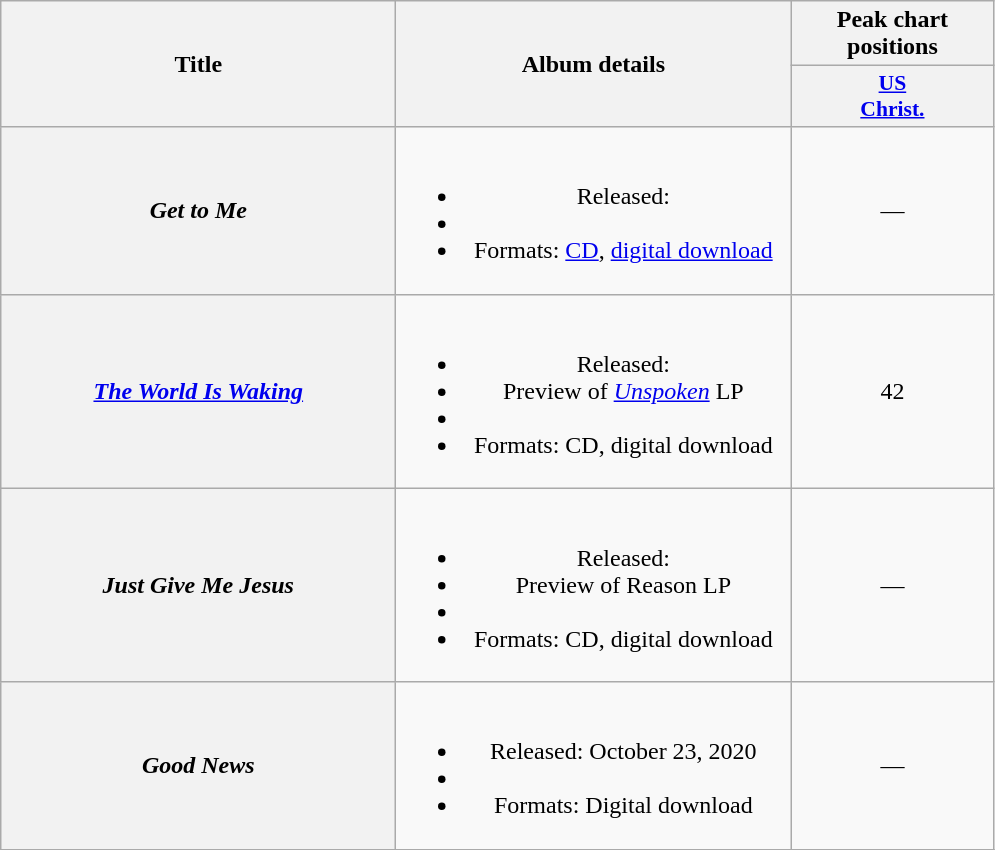<table class="wikitable plainrowheaders" style="text-align:center;">
<tr>
<th scope="col" rowspan="2" style="width:16em;">Title</th>
<th scope="col" rowspan="2" style="width:16em;">Album details</th>
<th scope="col" style="width:8em;">Peak chart positions</th>
</tr>
<tr>
<th style="width:3em; font-size:90%"><a href='#'>US<br>Christ.</a><br></th>
</tr>
<tr>
<th scope="row"><em>Get to Me</em></th>
<td><br><ul><li>Released: </li><li></li><li>Formats: <a href='#'>CD</a>, <a href='#'>digital download</a></li></ul></td>
<td>—</td>
</tr>
<tr>
<th scope="row"><em><a href='#'>The World Is Waking</a></em></th>
<td><br><ul><li>Released: </li><li>Preview of <em><a href='#'>Unspoken</a></em> LP</li><li></li><li>Formats: CD, digital download</li></ul></td>
<td>42</td>
</tr>
<tr>
<th scope="row"><em>Just Give Me Jesus</em></th>
<td><br><ul><li>Released: </li><li>Preview of Reason LP</li><li></li><li>Formats: CD, digital download</li></ul></td>
<td>—</td>
</tr>
<tr>
<th scope="row"><em>Good News</em></th>
<td><br><ul><li>Released: October 23, 2020</li><li></li><li>Formats: Digital download</li></ul></td>
<td>—</td>
</tr>
<tr>
</tr>
</table>
